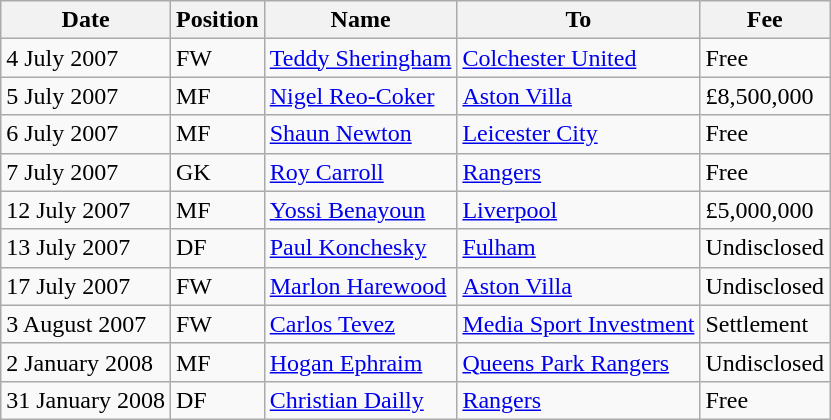<table class="wikitable">
<tr>
<th>Date</th>
<th>Position</th>
<th>Name</th>
<th>To</th>
<th>Fee</th>
</tr>
<tr>
<td>4 July 2007</td>
<td>FW</td>
<td> <a href='#'>Teddy Sheringham</a></td>
<td><a href='#'>Colchester United</a></td>
<td>Free</td>
</tr>
<tr>
<td>5 July 2007</td>
<td>MF</td>
<td> <a href='#'>Nigel Reo-Coker</a></td>
<td><a href='#'>Aston Villa</a></td>
<td>£8,500,000</td>
</tr>
<tr>
<td>6 July 2007</td>
<td>MF</td>
<td> <a href='#'>Shaun Newton</a></td>
<td><a href='#'>Leicester City</a></td>
<td>Free</td>
</tr>
<tr>
<td>7 July 2007</td>
<td>GK</td>
<td> <a href='#'>Roy Carroll</a></td>
<td><a href='#'>Rangers</a></td>
<td>Free</td>
</tr>
<tr>
<td>12 July 2007</td>
<td>MF</td>
<td> <a href='#'>Yossi Benayoun</a></td>
<td><a href='#'>Liverpool</a></td>
<td>£5,000,000</td>
</tr>
<tr>
<td>13 July 2007</td>
<td>DF</td>
<td> <a href='#'>Paul Konchesky</a></td>
<td><a href='#'>Fulham</a></td>
<td>Undisclosed</td>
</tr>
<tr>
<td>17 July 2007</td>
<td>FW</td>
<td> <a href='#'>Marlon Harewood</a></td>
<td><a href='#'>Aston Villa</a></td>
<td>Undisclosed</td>
</tr>
<tr>
<td>3 August 2007</td>
<td>FW</td>
<td> <a href='#'>Carlos Tevez</a></td>
<td><a href='#'>Media Sport Investment</a></td>
<td>Settlement </td>
</tr>
<tr>
<td>2 January 2008</td>
<td>MF</td>
<td> <a href='#'>Hogan Ephraim</a></td>
<td><a href='#'>Queens Park Rangers</a></td>
<td>Undisclosed</td>
</tr>
<tr>
<td>31 January 2008</td>
<td>DF</td>
<td> <a href='#'>Christian Dailly</a></td>
<td><a href='#'>Rangers</a></td>
<td>Free</td>
</tr>
</table>
